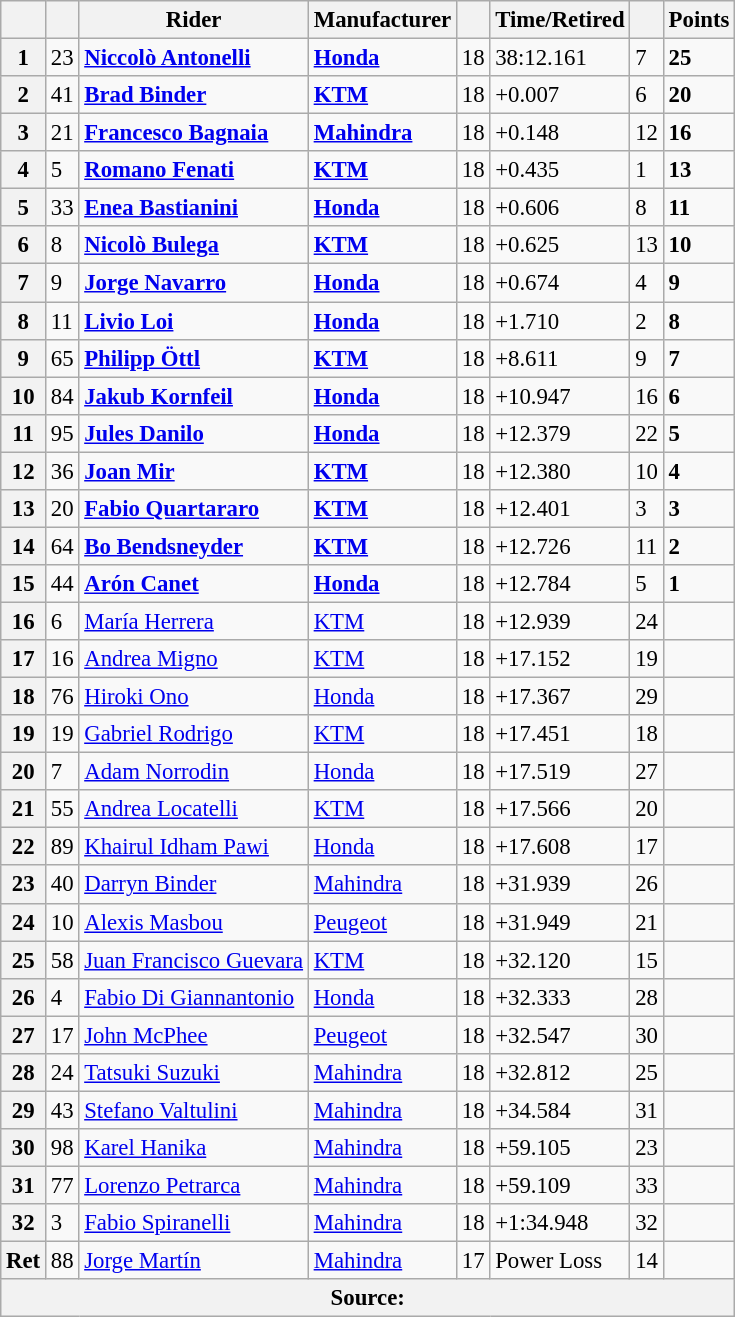<table class="wikitable" style="font-size: 95%;">
<tr>
<th scope=col></th>
<th scope=col></th>
<th scope=col>Rider</th>
<th scope=col>Manufacturer</th>
<th scope=col></th>
<th scope=col>Time/Retired</th>
<th scope=col></th>
<th scope=col>Points</th>
</tr>
<tr>
<th scope=row>1</th>
<td>23</td>
<td> <strong><a href='#'>Niccolò Antonelli</a></strong></td>
<td><strong><a href='#'>Honda</a></strong></td>
<td>18</td>
<td>38:12.161</td>
<td>7</td>
<td><strong>25</strong></td>
</tr>
<tr>
<th scope=row>2</th>
<td>41</td>
<td> <strong><a href='#'>Brad Binder</a></strong></td>
<td><strong><a href='#'>KTM</a></strong></td>
<td>18</td>
<td>+0.007</td>
<td>6</td>
<td><strong>20</strong></td>
</tr>
<tr>
<th scope=row>3</th>
<td>21</td>
<td> <strong><a href='#'>Francesco Bagnaia</a></strong></td>
<td><strong><a href='#'>Mahindra</a></strong></td>
<td>18</td>
<td>+0.148</td>
<td>12</td>
<td><strong>16</strong></td>
</tr>
<tr>
<th scope=row>4</th>
<td>5</td>
<td> <strong><a href='#'>Romano Fenati</a></strong></td>
<td><strong><a href='#'>KTM</a></strong></td>
<td>18</td>
<td>+0.435</td>
<td>1</td>
<td><strong>13</strong></td>
</tr>
<tr>
<th scope=row>5</th>
<td>33</td>
<td> <strong><a href='#'>Enea Bastianini</a></strong></td>
<td><strong><a href='#'>Honda</a></strong></td>
<td>18</td>
<td>+0.606</td>
<td>8</td>
<td><strong>11</strong></td>
</tr>
<tr>
<th scope=row>6</th>
<td>8</td>
<td> <strong><a href='#'>Nicolò Bulega</a></strong></td>
<td><strong><a href='#'>KTM</a></strong></td>
<td>18</td>
<td>+0.625</td>
<td>13</td>
<td><strong>10</strong></td>
</tr>
<tr>
<th scope=row>7</th>
<td>9</td>
<td> <strong><a href='#'>Jorge Navarro</a></strong></td>
<td><strong><a href='#'>Honda</a></strong></td>
<td>18</td>
<td>+0.674</td>
<td>4</td>
<td><strong>9</strong></td>
</tr>
<tr>
<th scope=row>8</th>
<td>11</td>
<td> <strong><a href='#'>Livio Loi</a></strong></td>
<td><strong><a href='#'>Honda</a></strong></td>
<td>18</td>
<td>+1.710</td>
<td>2</td>
<td><strong>8</strong></td>
</tr>
<tr>
<th scope=row>9</th>
<td>65</td>
<td> <strong><a href='#'>Philipp Öttl</a></strong></td>
<td><strong><a href='#'>KTM</a></strong></td>
<td>18</td>
<td>+8.611</td>
<td>9</td>
<td><strong>7</strong></td>
</tr>
<tr>
<th scope=row>10</th>
<td>84</td>
<td> <strong><a href='#'>Jakub Kornfeil</a></strong></td>
<td><strong><a href='#'>Honda</a></strong></td>
<td>18</td>
<td>+10.947</td>
<td>16</td>
<td><strong>6</strong></td>
</tr>
<tr>
<th scope=row>11</th>
<td>95</td>
<td> <strong><a href='#'>Jules Danilo</a></strong></td>
<td><strong><a href='#'>Honda</a></strong></td>
<td>18</td>
<td>+12.379</td>
<td>22</td>
<td><strong>5</strong></td>
</tr>
<tr>
<th scope=row>12</th>
<td>36</td>
<td> <strong><a href='#'>Joan Mir</a></strong></td>
<td><strong><a href='#'>KTM</a></strong></td>
<td>18</td>
<td>+12.380</td>
<td>10</td>
<td><strong>4</strong></td>
</tr>
<tr>
<th scope=row>13</th>
<td>20</td>
<td> <strong><a href='#'>Fabio Quartararo</a></strong></td>
<td><strong><a href='#'>KTM</a></strong></td>
<td>18</td>
<td>+12.401</td>
<td>3</td>
<td><strong>3</strong></td>
</tr>
<tr>
<th scope=row>14</th>
<td>64</td>
<td> <strong><a href='#'>Bo Bendsneyder</a></strong></td>
<td><strong><a href='#'>KTM</a></strong></td>
<td>18</td>
<td>+12.726</td>
<td>11</td>
<td><strong>2</strong></td>
</tr>
<tr>
<th scope=row>15</th>
<td>44</td>
<td> <strong><a href='#'>Arón Canet</a></strong></td>
<td><strong><a href='#'>Honda</a></strong></td>
<td>18</td>
<td>+12.784</td>
<td>5</td>
<td><strong>1</strong></td>
</tr>
<tr>
<th scope=row>16</th>
<td>6</td>
<td> <a href='#'>María Herrera</a></td>
<td><a href='#'>KTM</a></td>
<td>18</td>
<td>+12.939</td>
<td>24</td>
<td></td>
</tr>
<tr>
<th scope=row>17</th>
<td>16</td>
<td> <a href='#'>Andrea Migno</a></td>
<td><a href='#'>KTM</a></td>
<td>18</td>
<td>+17.152</td>
<td>19</td>
<td></td>
</tr>
<tr>
<th scope=row>18</th>
<td>76</td>
<td> <a href='#'>Hiroki Ono</a></td>
<td><a href='#'>Honda</a></td>
<td>18</td>
<td>+17.367</td>
<td>29</td>
<td></td>
</tr>
<tr>
<th scope=row>19</th>
<td>19</td>
<td> <a href='#'>Gabriel Rodrigo</a></td>
<td><a href='#'>KTM</a></td>
<td>18</td>
<td>+17.451</td>
<td>18</td>
<td></td>
</tr>
<tr>
<th scope=row>20</th>
<td>7</td>
<td> <a href='#'>Adam Norrodin</a></td>
<td><a href='#'>Honda</a></td>
<td>18</td>
<td>+17.519</td>
<td>27</td>
<td></td>
</tr>
<tr>
<th scope=row>21</th>
<td>55</td>
<td> <a href='#'>Andrea Locatelli</a></td>
<td><a href='#'>KTM</a></td>
<td>18</td>
<td>+17.566</td>
<td>20</td>
<td></td>
</tr>
<tr>
<th scope=row>22</th>
<td>89</td>
<td> <a href='#'>Khairul Idham Pawi</a></td>
<td><a href='#'>Honda</a></td>
<td>18</td>
<td>+17.608</td>
<td>17</td>
<td></td>
</tr>
<tr>
<th scope=row>23</th>
<td>40</td>
<td> <a href='#'>Darryn Binder</a></td>
<td><a href='#'>Mahindra</a></td>
<td>18</td>
<td>+31.939</td>
<td>26</td>
<td></td>
</tr>
<tr>
<th scope=row>24</th>
<td>10</td>
<td> <a href='#'>Alexis Masbou</a></td>
<td><a href='#'>Peugeot</a></td>
<td>18</td>
<td>+31.949</td>
<td>21</td>
<td></td>
</tr>
<tr>
<th scope=row>25</th>
<td>58</td>
<td> <a href='#'>Juan Francisco Guevara</a></td>
<td><a href='#'>KTM</a></td>
<td>18</td>
<td>+32.120</td>
<td>15</td>
<td></td>
</tr>
<tr>
<th scope=row>26</th>
<td>4</td>
<td> <a href='#'>Fabio Di Giannantonio</a></td>
<td><a href='#'>Honda</a></td>
<td>18</td>
<td>+32.333</td>
<td>28</td>
<td></td>
</tr>
<tr>
<th scope=row>27</th>
<td>17</td>
<td> <a href='#'>John McPhee</a></td>
<td><a href='#'>Peugeot</a></td>
<td>18</td>
<td>+32.547</td>
<td>30</td>
<td></td>
</tr>
<tr>
<th scope=row>28</th>
<td>24</td>
<td> <a href='#'>Tatsuki Suzuki</a></td>
<td><a href='#'>Mahindra</a></td>
<td>18</td>
<td>+32.812</td>
<td>25</td>
<td></td>
</tr>
<tr>
<th scope=row>29</th>
<td>43</td>
<td> <a href='#'>Stefano Valtulini</a></td>
<td><a href='#'>Mahindra</a></td>
<td>18</td>
<td>+34.584</td>
<td>31</td>
<td></td>
</tr>
<tr>
<th scope=row>30</th>
<td>98</td>
<td> <a href='#'>Karel Hanika</a></td>
<td><a href='#'>Mahindra</a></td>
<td>18</td>
<td>+59.105</td>
<td>23</td>
<td></td>
</tr>
<tr>
<th scope=row>31</th>
<td>77</td>
<td> <a href='#'>Lorenzo Petrarca</a></td>
<td><a href='#'>Mahindra</a></td>
<td>18</td>
<td>+59.109</td>
<td>33</td>
<td></td>
</tr>
<tr>
<th scope=row>32</th>
<td>3</td>
<td> <a href='#'>Fabio Spiranelli</a></td>
<td><a href='#'>Mahindra</a></td>
<td>18</td>
<td>+1:34.948</td>
<td>32</td>
<td></td>
</tr>
<tr>
<th scope=row>Ret</th>
<td>88</td>
<td> <a href='#'>Jorge Martín</a></td>
<td><a href='#'>Mahindra</a></td>
<td>17</td>
<td>Power Loss</td>
<td>14</td>
<td></td>
</tr>
<tr>
<th colspan=8>Source:</th>
</tr>
</table>
